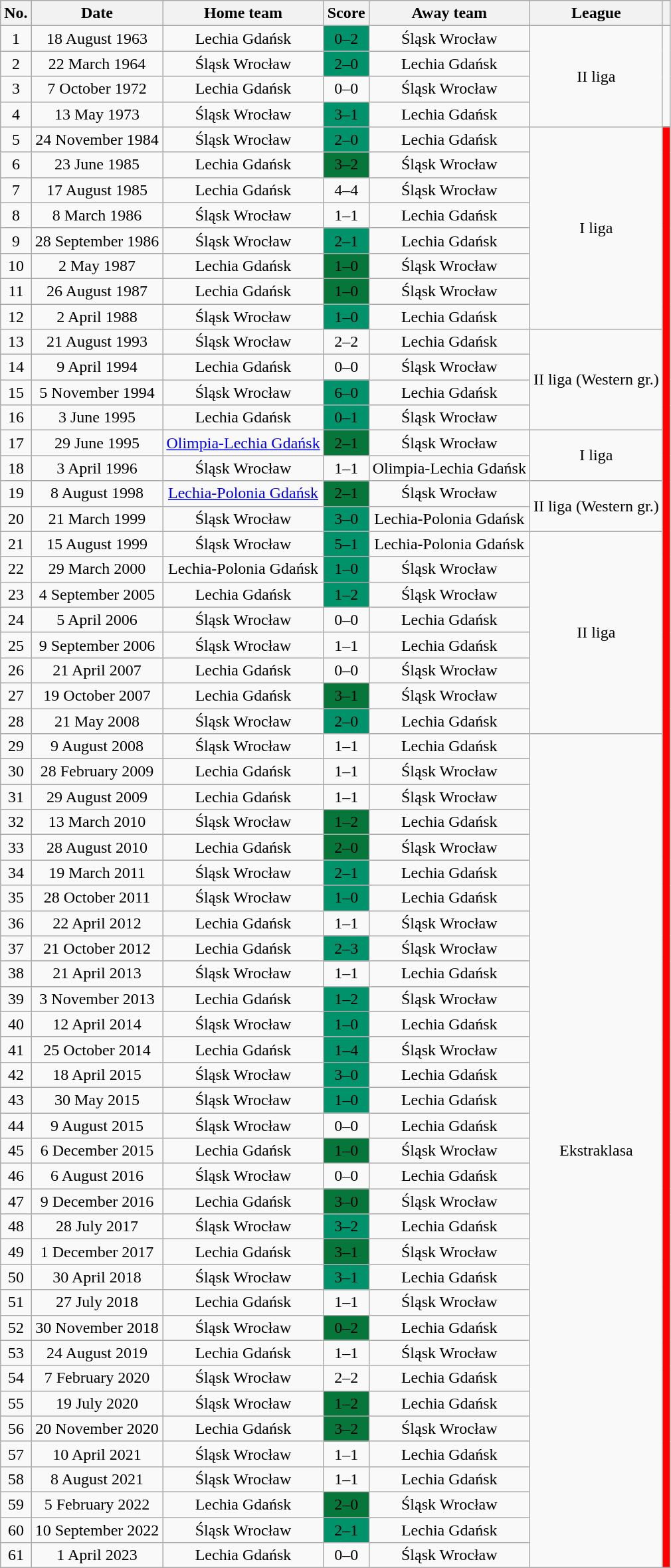<table class="wikitable" style="text-align: center">
<tr>
<th>No.</th>
<th>Date</th>
<th>Home team</th>
<th>Score</th>
<th>Away team</th>
<th>League</th>
<th></th>
</tr>
<tr>
<td>1</td>
<td>18 August 1963</td>
<td>Lechia Gdańsk</td>
<td bgcolor=#00936B><span>0–2</span></td>
<td>Śląsk Wrocław</td>
<td rowspan=4>II liga</td>
<td rowspan=4></td>
</tr>
<tr>
<td>2</td>
<td>22 March 1964</td>
<td>Śląsk Wrocław</td>
<td bgcolor=#00936B><span>2–0</span></td>
<td>Lechia Gdańsk</td>
</tr>
<tr>
<td>3</td>
<td>7 October 1972</td>
<td>Lechia Gdańsk</td>
<td>0–0</td>
<td>Śląsk Wrocław</td>
</tr>
<tr>
<td>4</td>
<td>13 May 1973</td>
<td>Śląsk Wrocław</td>
<td bgcolor=#00936B><span>3–1</span></td>
<td>Lechia Gdańsk</td>
</tr>
<tr>
<td>5</td>
<td>24 November 1984</td>
<td>Śląsk Wrocław</td>
<td bgcolor=#00936B><span>2–0</span></td>
<td>Lechia Gdańsk</td>
<td rowspan=8>I liga</td>
<td rowspan=57 bgcolor=red></td>
</tr>
<tr>
<td>6</td>
<td>23 June 1985</td>
<td>Lechia Gdańsk</td>
<td bgcolor=07763a><span>3–2</span></td>
<td>Śląsk Wrocław</td>
</tr>
<tr>
<td>7</td>
<td>17 August 1985</td>
<td>Lechia Gdańsk</td>
<td>4–4</td>
<td>Śląsk Wrocław</td>
</tr>
<tr>
<td>8</td>
<td>8 March 1986</td>
<td>Śląsk Wrocław</td>
<td>1–1</td>
<td>Lechia Gdańsk</td>
</tr>
<tr>
<td>9</td>
<td>28 September 1986</td>
<td>Śląsk Wrocław</td>
<td bgcolor=#00936B><span>2–1</span></td>
<td>Lechia Gdańsk</td>
</tr>
<tr>
<td>10</td>
<td>2 May 1987</td>
<td>Lechia Gdańsk</td>
<td bgcolor=07763a><span>1–0</span></td>
<td>Śląsk Wrocław</td>
</tr>
<tr>
<td>11</td>
<td>26 August 1987</td>
<td>Lechia Gdańsk</td>
<td bgcolor=07763a><span>1–0</span></td>
<td>Śląsk Wrocław</td>
</tr>
<tr>
<td>12</td>
<td>2 April 1988</td>
<td>Śląsk Wrocław</td>
<td bgcolor=#00936B><span>1–0</span></td>
<td>Lechia Gdańsk</td>
</tr>
<tr>
<td>13</td>
<td>21 August 1993</td>
<td>Śląsk Wrocław</td>
<td>2–2</td>
<td>Lechia Gdańsk</td>
<td rowspan=4>II liga (Western gr.)</td>
</tr>
<tr>
<td>14</td>
<td>9 April 1994</td>
<td>Lechia Gdańsk</td>
<td>0–0</td>
<td>Śląsk Wrocław</td>
</tr>
<tr>
<td>15</td>
<td>5 November 1994</td>
<td>Śląsk Wrocław</td>
<td bgcolor=#00936B><span>6–0</span></td>
<td>Lechia Gdańsk</td>
</tr>
<tr>
<td>16</td>
<td>3 June 1995</td>
<td>Lechia Gdańsk</td>
<td bgcolor=#00936B><span>0–1</span></td>
<td>Śląsk Wrocław</td>
</tr>
<tr>
<td>17</td>
<td>29 June 1995</td>
<td><a href='#'>Olimpia-Lechia Gdańsk</a></td>
<td bgcolor=07763a><span>2–1</span></td>
<td>Śląsk Wrocław</td>
<td rowspan=2>I liga</td>
</tr>
<tr>
<td>18</td>
<td>3 April 1996</td>
<td>Śląsk Wrocław</td>
<td>1–1</td>
<td>Olimpia-Lechia Gdańsk</td>
</tr>
<tr>
<td>19</td>
<td>8 August 1998</td>
<td><a href='#'>Lechia-Polonia Gdańsk</a></td>
<td bgcolor=07763a><span>2–1</span></td>
<td>Śląsk Wrocław</td>
<td rowspan=2>II liga (Western gr.)</td>
</tr>
<tr>
<td>20</td>
<td>21 March 1999</td>
<td>Śląsk Wrocław</td>
<td bgcolor=#00936B><span>3–0</span></td>
<td>Lechia-Polonia Gdańsk</td>
</tr>
<tr>
<td>21</td>
<td>15 August 1999</td>
<td>Śląsk Wrocław</td>
<td bgcolor=#00936B><span>5–1</span></td>
<td>Lechia-Polonia Gdańsk</td>
<td rowspan=8>II liga</td>
</tr>
<tr>
<td>22</td>
<td>29 March 2000</td>
<td>Lechia-Polonia Gdańsk</td>
<td bgcolor=#00936B><span>1–0</span></td>
<td>Śląsk Wrocław</td>
</tr>
<tr>
<td>23</td>
<td>4 September 2005</td>
<td>Lechia Gdańsk</td>
<td bgcolor=#00936B><span>1–2</span></td>
<td>Śląsk Wrocław</td>
</tr>
<tr>
<td>24</td>
<td>5 April 2006</td>
<td>Śląsk Wrocław</td>
<td>0–0</td>
<td>Lechia Gdańsk</td>
</tr>
<tr>
<td>25</td>
<td>9 September 2006</td>
<td>Śląsk Wrocław</td>
<td>1–1</td>
<td>Lechia Gdańsk</td>
</tr>
<tr>
<td>26</td>
<td>21 April 2007</td>
<td>Lechia Gdańsk</td>
<td>0–0</td>
<td>Śląsk Wrocław</td>
</tr>
<tr>
<td>27</td>
<td>19 October 2007</td>
<td>Lechia Gdańsk</td>
<td bgcolor=07763a><span>3–1</span></td>
<td>Śląsk Wrocław</td>
</tr>
<tr>
<td>28</td>
<td>21 May 2008</td>
<td>Śląsk Wrocław</td>
<td bgcolor=#00936B><span>2–0</span></td>
<td>Lechia Gdańsk</td>
</tr>
<tr>
<td>29</td>
<td>9 August 2008</td>
<td>Śląsk Wrocław</td>
<td>1–1</td>
<td>Lechia Gdańsk</td>
<td rowspan=33>Ekstraklasa</td>
</tr>
<tr>
<td>30</td>
<td>28 February 2009</td>
<td>Lechia Gdańsk</td>
<td>1–1</td>
<td>Śląsk Wrocław</td>
</tr>
<tr>
<td>31</td>
<td>29 August 2009</td>
<td>Lechia Gdańsk</td>
<td>1–1</td>
<td>Śląsk Wrocław</td>
</tr>
<tr>
<td>32</td>
<td>13 March 2010</td>
<td>Śląsk Wrocław</td>
<td bgcolor=07763a><span>1–2</span></td>
<td>Lechia Gdańsk</td>
</tr>
<tr>
<td>33</td>
<td>28 August 2010</td>
<td>Lechia Gdańsk</td>
<td bgcolor=07763a><span>2–0</span></td>
<td>Śląsk Wrocław</td>
</tr>
<tr>
<td>34</td>
<td>19 March 2011</td>
<td>Śląsk Wrocław</td>
<td bgcolor=#00936B><span>2–1</span></td>
<td>Lechia Gdańsk</td>
</tr>
<tr>
<td>35</td>
<td>28 October 2011</td>
<td>Śląsk Wrocław</td>
<td bgcolor=#00936B><span>1–0</span></td>
<td>Lechia Gdańsk</td>
</tr>
<tr>
<td>36</td>
<td>22 April 2012</td>
<td>Lechia Gdańsk</td>
<td>1–1</td>
<td>Śląsk Wrocław</td>
</tr>
<tr>
<td>37</td>
<td>21 October 2012</td>
<td>Lechia Gdańsk</td>
<td bgcolor=#00936B><span>2–3</span></td>
<td>Śląsk Wrocław</td>
</tr>
<tr>
<td>38</td>
<td>21 April 2013</td>
<td>Śląsk Wrocław</td>
<td>1–1</td>
<td>Lechia Gdańsk</td>
</tr>
<tr>
<td>39</td>
<td>3 November 2013</td>
<td>Lechia Gdańsk</td>
<td bgcolor=#00936B><span>1–2</span></td>
<td>Śląsk Wrocław</td>
</tr>
<tr>
<td>40</td>
<td>12 April 2014</td>
<td>Śląsk Wrocław</td>
<td bgcolor=#00936B><span>1–0</span></td>
<td>Lechia Gdańsk</td>
</tr>
<tr>
<td>41</td>
<td>25 October 2014</td>
<td>Lechia Gdańsk</td>
<td bgcolor=#00936B><span>1–4</span></td>
<td>Śląsk Wrocław</td>
</tr>
<tr>
<td>42</td>
<td>18 April 2015</td>
<td>Śląsk Wrocław</td>
<td bgcolor=#00936B><span>3–0</span></td>
<td>Lechia Gdańsk</td>
</tr>
<tr>
<td>43</td>
<td>30 May 2015</td>
<td>Śląsk Wrocław</td>
<td bgcolor=#00936B><span>1–0</span></td>
<td>Lechia Gdańsk</td>
</tr>
<tr>
<td>44</td>
<td>9 August 2015</td>
<td>Śląsk Wrocław</td>
<td>0–0</td>
<td>Lechia Gdańsk</td>
</tr>
<tr>
<td>45</td>
<td>6 December 2015</td>
<td>Lechia Gdańsk</td>
<td bgcolor=07763a><span>1–0</span></td>
<td>Śląsk Wrocław</td>
</tr>
<tr>
<td>46</td>
<td>6 August 2016</td>
<td>Śląsk Wrocław</td>
<td>0–0</td>
<td>Lechia Gdańsk</td>
</tr>
<tr>
<td>47</td>
<td>9 December 2016</td>
<td>Lechia Gdańsk</td>
<td bgcolor=07763a><span>3–0</span></td>
<td>Śląsk Wrocław</td>
</tr>
<tr>
<td>48</td>
<td>28 July 2017</td>
<td>Śląsk Wrocław</td>
<td bgcolor=#00936B><span>3–2</span></td>
<td>Lechia Gdańsk</td>
</tr>
<tr>
<td>49</td>
<td>1 December 2017</td>
<td>Lechia Gdańsk</td>
<td bgcolor=07763a><span>3–1</span></td>
<td>Śląsk Wrocław</td>
</tr>
<tr>
<td>50</td>
<td>30 April 2018</td>
<td>Śląsk Wrocław</td>
<td bgcolor=#00936B><span>3–1</span></td>
<td>Lechia Gdańsk</td>
</tr>
<tr>
<td>51</td>
<td>27 July 2018</td>
<td>Lechia Gdańsk</td>
<td>1–1</td>
<td>Śląsk Wrocław</td>
</tr>
<tr>
<td>52</td>
<td>30 November 2018</td>
<td>Śląsk Wrocław</td>
<td bgcolor=07763a><span>0–2</span></td>
<td>Lechia Gdańsk</td>
</tr>
<tr>
<td>53</td>
<td>24 August 2019</td>
<td>Lechia Gdańsk</td>
<td>1–1</td>
<td>Śląsk Wrocław</td>
</tr>
<tr>
<td>54</td>
<td>7 February 2020</td>
<td>Śląsk Wrocław</td>
<td>2–2</td>
<td>Lechia Gdańsk</td>
</tr>
<tr>
<td>55</td>
<td>19 July 2020</td>
<td>Śląsk Wrocław</td>
<td bgcolor=07763a><span>1–2</span></td>
<td>Lechia Gdańsk</td>
</tr>
<tr>
<td>56</td>
<td>20 November 2020</td>
<td>Lechia Gdańsk</td>
<td bgcolor=07763a><span>3–2</span></td>
<td>Śląsk Wrocław</td>
</tr>
<tr>
<td>57</td>
<td>10 April 2021</td>
<td>Śląsk Wrocław</td>
<td>1–1</td>
<td>Lechia Gdańsk</td>
</tr>
<tr>
<td>58</td>
<td>8 August 2021</td>
<td>Śląsk Wrocław</td>
<td>1–1</td>
<td>Lechia Gdańsk</td>
</tr>
<tr>
<td>59</td>
<td>5 February 2022</td>
<td>Lechia Gdańsk</td>
<td bgcolor=07763a><span>2–0</span></td>
<td>Śląsk Wrocław</td>
</tr>
<tr>
<td>60</td>
<td>10 September 2022</td>
<td>Śląsk Wrocław</td>
<td bgcolor=#00936B><span>2–1</span></td>
<td>Lechia Gdańsk</td>
</tr>
<tr>
<td>61</td>
<td>1 April 2023</td>
<td>Lechia Gdańsk</td>
<td>0–0</td>
<td>Śląsk Wrocław</td>
</tr>
</table>
